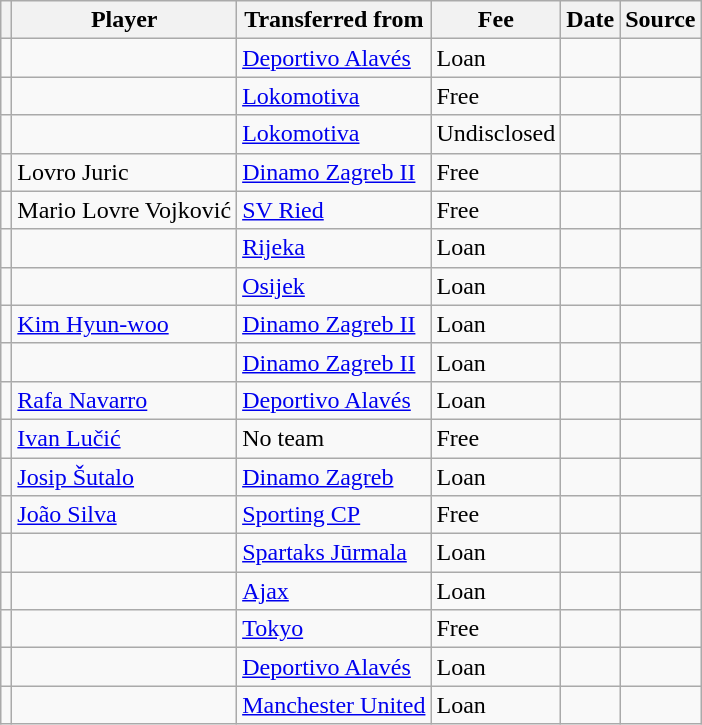<table class="wikitable plainrowheaders sortable">
<tr>
<th></th>
<th scope=col>Player</th>
<th>Transferred from</th>
<th scope=col>Fee</th>
<th scope=col>Date</th>
<th scope=col>Source</th>
</tr>
<tr>
<td align=center></td>
<td> </td>
<td> <a href='#'>Deportivo Alavés</a></td>
<td>Loan</td>
<td></td>
<td></td>
</tr>
<tr>
<td align=center></td>
<td> </td>
<td> <a href='#'>Lokomotiva</a></td>
<td>Free</td>
<td></td>
<td></td>
</tr>
<tr>
<td align=center></td>
<td> </td>
<td> <a href='#'>Lokomotiva</a></td>
<td>Undisclosed</td>
<td></td>
<td></td>
</tr>
<tr>
<td align=center></td>
<td> Lovro Juric</td>
<td> <a href='#'>Dinamo Zagreb II</a></td>
<td>Free</td>
<td></td>
<td></td>
</tr>
<tr>
<td align=center></td>
<td> Mario Lovre Vojković</td>
<td> <a href='#'>SV Ried</a></td>
<td>Free</td>
<td></td>
<td></td>
</tr>
<tr>
<td align=center></td>
<td> </td>
<td> <a href='#'>Rijeka</a></td>
<td>Loan</td>
<td></td>
<td></td>
</tr>
<tr>
<td align=center></td>
<td> </td>
<td> <a href='#'>Osijek</a></td>
<td>Loan</td>
<td></td>
<td></td>
</tr>
<tr>
<td align=center></td>
<td> <a href='#'>Kim Hyun-woo</a></td>
<td> <a href='#'>Dinamo Zagreb II</a></td>
<td>Loan</td>
<td></td>
<td></td>
</tr>
<tr>
<td align=center></td>
<td> </td>
<td> <a href='#'>Dinamo Zagreb II</a></td>
<td>Loan</td>
<td></td>
<td></td>
</tr>
<tr>
<td align=center></td>
<td> <a href='#'>Rafa Navarro</a></td>
<td> <a href='#'>Deportivo Alavés</a></td>
<td>Loan</td>
<td></td>
<td></td>
</tr>
<tr>
<td align=center></td>
<td> <a href='#'>Ivan Lučić</a></td>
<td>No team</td>
<td>Free</td>
<td></td>
<td></td>
</tr>
<tr>
<td align=center></td>
<td> <a href='#'>Josip Šutalo</a></td>
<td> <a href='#'>Dinamo Zagreb</a></td>
<td>Loan</td>
<td></td>
<td></td>
</tr>
<tr>
<td align=center></td>
<td> <a href='#'>João Silva</a></td>
<td> <a href='#'>Sporting CP</a></td>
<td>Free</td>
<td></td>
<td></td>
</tr>
<tr>
<td align=center></td>
<td> </td>
<td> <a href='#'>Spartaks Jūrmala</a></td>
<td>Loan</td>
<td></td>
<td></td>
</tr>
<tr>
<td align=center></td>
<td> </td>
<td> <a href='#'>Ajax</a></td>
<td>Loan</td>
<td></td>
<td></td>
</tr>
<tr>
<td align=center></td>
<td> </td>
<td> <a href='#'>Tokyo</a></td>
<td>Free</td>
<td></td>
<td></td>
</tr>
<tr>
<td align=center></td>
<td> </td>
<td> <a href='#'>Deportivo Alavés</a></td>
<td>Loan</td>
<td></td>
<td></td>
</tr>
<tr>
<td align=center></td>
<td> </td>
<td> <a href='#'>Manchester United</a></td>
<td>Loan</td>
<td></td>
<td></td>
</tr>
</table>
